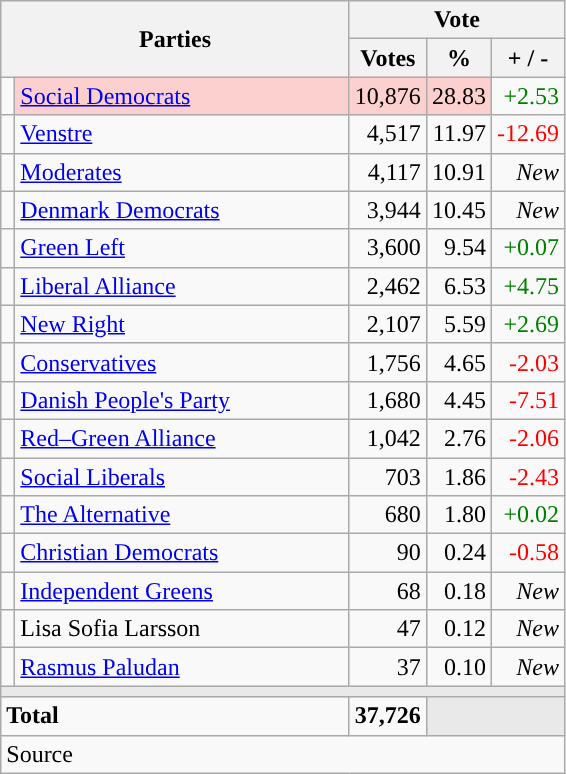<table class="wikitable" style="text-align:right;">
<tr>
<th style="text-align:centre;" rowspan="2" colspan="2" width="225">Parties</th>
<th colspan="3">Vote</th>
</tr>
<tr>
<th width="15">Votes</th>
<th width="15">%</th>
<th width="15">+ / -</th>
</tr>
<tr>
<td width="2" style="color:inherit;background:"></td>
<td bgcolor=#fbd0ce  align="left"><a href='#'>Social Democrats</a></td>
<td bgcolor=#fbd0ce>10,876</td>
<td bgcolor=#fbd0ce>28.83</td>
<td style=color:green;>+2.53</td>
</tr>
<tr>
<td width="2" style="color:inherit;background:"></td>
<td align="left"><a href='#'>Venstre</a></td>
<td>4,517</td>
<td>11.97</td>
<td style=color:red;>-12.69</td>
</tr>
<tr>
<td width="2" style="color:inherit;background:"></td>
<td align="left"><a href='#'>Moderates</a></td>
<td>4,117</td>
<td>10.91</td>
<td><em>New</em></td>
</tr>
<tr>
<td width="2" style="color:inherit;background:"></td>
<td align="left"><a href='#'>Denmark Democrats</a></td>
<td>3,944</td>
<td>10.45</td>
<td><em>New</em></td>
</tr>
<tr>
<td width="2" style="color:inherit;background:"></td>
<td align="left"><a href='#'>Green Left</a></td>
<td>3,600</td>
<td>9.54</td>
<td style=color:green;>+0.07</td>
</tr>
<tr>
<td width="2" style="color:inherit;background:"></td>
<td align="left"><a href='#'>Liberal Alliance</a></td>
<td>2,462</td>
<td>6.53</td>
<td style=color:green;>+4.75</td>
</tr>
<tr>
<td width="2" style="color:inherit;background:"></td>
<td align="left"><a href='#'>New Right</a></td>
<td>2,107</td>
<td>5.59</td>
<td style=color:green;>+2.69</td>
</tr>
<tr>
<td width="2" style="color:inherit;background:"></td>
<td align="left"><a href='#'>Conservatives</a></td>
<td>1,756</td>
<td>4.65</td>
<td style=color:red;>-2.03</td>
</tr>
<tr>
<td width="2" style="color:inherit;background:"></td>
<td align="left"><a href='#'>Danish People's Party</a></td>
<td>1,680</td>
<td>4.45</td>
<td style=color:red;>-7.51</td>
</tr>
<tr>
<td width="2" style="color:inherit;background:"></td>
<td align="left"><a href='#'>Red–Green Alliance</a></td>
<td>1,042</td>
<td>2.76</td>
<td style=color:red;>-2.06</td>
</tr>
<tr>
<td width="2" style="color:inherit;background:"></td>
<td align="left"><a href='#'>Social Liberals</a></td>
<td>703</td>
<td>1.86</td>
<td style=color:red;>-2.43</td>
</tr>
<tr>
<td width="2" style="color:inherit;background:"></td>
<td align="left"><a href='#'>The Alternative</a></td>
<td>680</td>
<td>1.80</td>
<td style=color:green;>+0.02</td>
</tr>
<tr>
<td width="2" style="color:inherit;background:"></td>
<td align="left"><a href='#'>Christian Democrats</a></td>
<td>90</td>
<td>0.24</td>
<td style=color:red;>-0.58</td>
</tr>
<tr>
<td width="2" style="color:inherit;background:"></td>
<td align="left"><a href='#'>Independent Greens</a></td>
<td>68</td>
<td>0.18</td>
<td><em>New</em></td>
</tr>
<tr>
<td width="2" style="color:inherit;background:"></td>
<td align="left">Lisa Sofia Larsson</td>
<td>47</td>
<td>0.12</td>
<td><em>New</em></td>
</tr>
<tr>
<td width="2" style="color:inherit;background:"></td>
<td align="left"><a href='#'>Rasmus Paludan</a></td>
<td>37</td>
<td>0.10</td>
<td><em>New</em></td>
</tr>
<tr>
<td colspan="7" bgcolor="#E9E9E9"></td>
</tr>
<tr>
<td align="left" colspan="2"><strong>Total</strong></td>
<td><strong>37,726</strong></td>
<td bgcolor="#E9E9E9" colspan="2"></td>
</tr>
<tr>
<td align="left" colspan="6">Source</td>
</tr>
</table>
